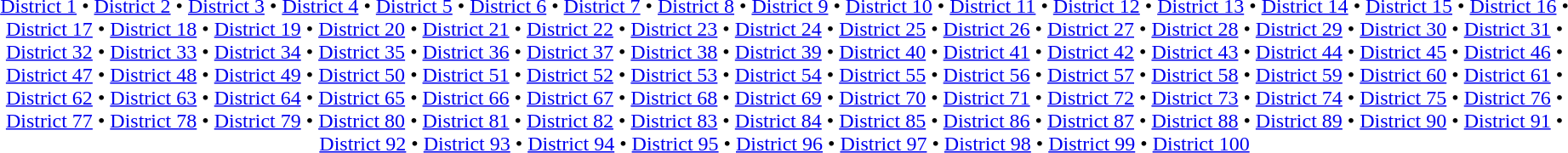<table id=toc class=toc summary=Contents>
<tr>
<td align=center><br><a href='#'>District 1</a> • <a href='#'>District 2</a> • <a href='#'>District 3</a> • <a href='#'>District 4</a> • <a href='#'>District 5</a> • <a href='#'>District 6</a> • <a href='#'>District 7</a> • <a href='#'>District 8</a> • <a href='#'>District 9</a> • <a href='#'>District 10</a> • <a href='#'>District 11</a> • <a href='#'>District 12</a> • <a href='#'>District 13</a> • <a href='#'>District 14</a> • <a href='#'>District 15</a> • <a href='#'>District 16</a> • <a href='#'>District 17</a> • <a href='#'>District 18</a> • <a href='#'>District 19</a> • <a href='#'>District 20</a> • <a href='#'>District 21</a> • <a href='#'>District 22</a> • <a href='#'>District 23</a> • <a href='#'>District 24</a> • <a href='#'>District 25</a> • <a href='#'>District 26</a> • <a href='#'>District 27</a> • <a href='#'>District 28</a> • <a href='#'>District 29</a> • <a href='#'>District 30</a> • <a href='#'>District 31</a> • <a href='#'>District 32</a> • <a href='#'>District 33</a> • <a href='#'>District 34</a> • <a href='#'>District 35</a> • <a href='#'>District 36</a> • <a href='#'>District 37</a> • <a href='#'>District 38</a> • <a href='#'>District 39</a> • <a href='#'>District 40</a> • <a href='#'>District 41</a> • <a href='#'>District 42</a> • <a href='#'>District 43</a> • <a href='#'>District 44</a> • <a href='#'>District 45</a> • <a href='#'>District 46</a> • <a href='#'>District 47</a> • <a href='#'>District 48</a> • <a href='#'>District 49</a> • <a href='#'>District 50</a> • <a href='#'>District 51</a> • <a href='#'>District 52</a> • <a href='#'>District 53</a> • <a href='#'>District 54</a> • <a href='#'>District 55</a> • <a href='#'>District 56</a> • <a href='#'>District 57</a> • <a href='#'>District 58</a> • <a href='#'>District 59</a> • <a href='#'>District 60</a> • <a href='#'>District 61</a> • <a href='#'>District 62</a> • <a href='#'>District 63</a> • <a href='#'>District 64</a> • <a href='#'>District 65</a> • <a href='#'>District 66</a> • <a href='#'>District 67</a> • <a href='#'>District 68</a> • <a href='#'>District 69</a> • <a href='#'>District 70</a> • <a href='#'>District 71</a> • <a href='#'>District 72</a> • <a href='#'>District 73</a> • <a href='#'>District 74</a> • <a href='#'>District 75</a> • <a href='#'>District 76</a> • <a href='#'>District 77</a> • <a href='#'>District 78</a> • <a href='#'>District 79</a> • <a href='#'>District 80</a> • <a href='#'>District 81</a> • <a href='#'>District 82</a> • <a href='#'>District 83</a> • <a href='#'>District 84</a> • <a href='#'>District 85</a> • <a href='#'>District 86</a> • <a href='#'>District 87</a> • <a href='#'>District 88</a> • <a href='#'>District 89</a> • <a href='#'>District 90</a> • <a href='#'>District 91</a> • <a href='#'>District 92</a> • <a href='#'>District 93</a> • <a href='#'>District 94</a> • <a href='#'>District 95</a> • <a href='#'>District 96</a> • <a href='#'>District 97</a> • <a href='#'>District 98</a> • <a href='#'>District 99</a> • <a href='#'>District 100</a></td>
</tr>
</table>
